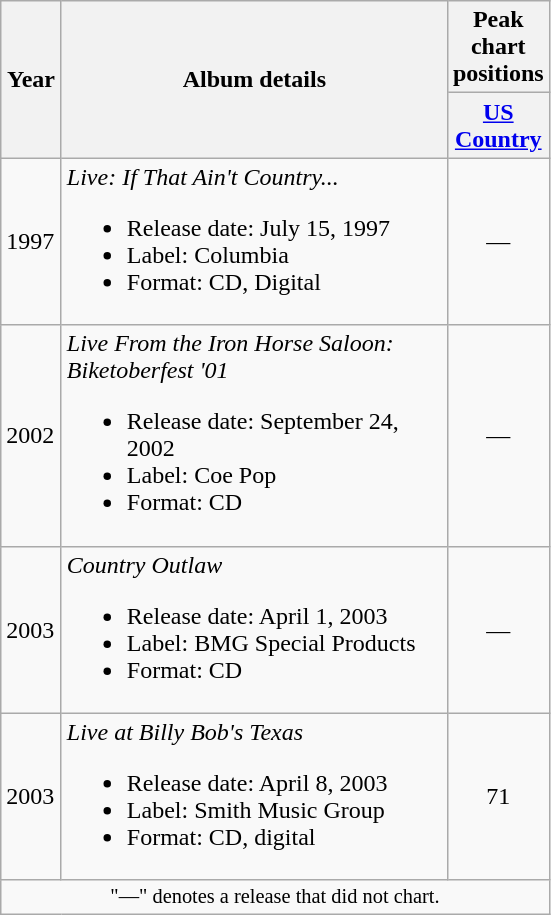<table class="wikitable">
<tr>
<th rowspan="2" style="width:33px;">Year</th>
<th rowspan="2" style="width:250px;">Album details</th>
<th colspan="1">Peak chart positions</th>
</tr>
<tr>
<th width="40"><a href='#'>US Country</a><br></th>
</tr>
<tr>
<td>1997</td>
<td><em>Live: If That Ain't Country...</em><br><ul><li>Release date: July 15, 1997</li><li>Label: Columbia</li><li>Format: CD, Digital</li></ul></td>
<td style="text-align:center;">—</td>
</tr>
<tr>
<td>2002</td>
<td><em>Live From the Iron Horse Saloon: Biketoberfest '01</em><br><ul><li>Release date: September 24, 2002</li><li>Label: Coe Pop</li><li>Format: CD</li></ul></td>
<td style="text-align:center;">—</td>
</tr>
<tr>
<td>2003</td>
<td><em>Country Outlaw</em><br><ul><li>Release date: April 1, 2003</li><li>Label: BMG Special Products</li><li>Format: CD</li></ul></td>
<td style="text-align:center;">—</td>
</tr>
<tr>
<td>2003</td>
<td><em>Live at Billy Bob's Texas</em><br><ul><li>Release date: April 8, 2003</li><li>Label: Smith Music Group</li><li>Format: CD, digital</li></ul></td>
<td style="text-align:center;">71</td>
</tr>
<tr>
<td colspan="11" style="text-align:center; font-size:85%;">"—" denotes a release that did not chart.</td>
</tr>
</table>
